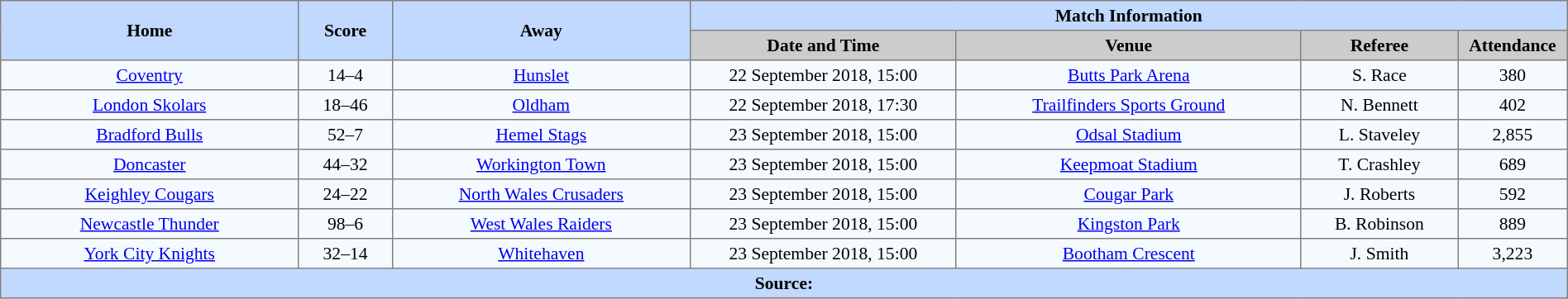<table border=1 style="border-collapse:collapse; font-size:90%; text-align:center;" cellpadding=3 cellspacing=0 width=100%>
<tr bgcolor=#C1D8FF>
<th rowspan=2 width=19%>Home</th>
<th rowspan=2 width=6%>Score</th>
<th rowspan=2 width=19%>Away</th>
<th colspan=4>Match Information</th>
</tr>
<tr bgcolor=#CCCCCC>
<th width=17%>Date and Time</th>
<th width=22%>Venue</th>
<th width=10%>Referee</th>
<th width=7%>Attendance</th>
</tr>
<tr bgcolor=#F5FAFF>
<td> <a href='#'>Coventry</a></td>
<td>14–4</td>
<td> <a href='#'>Hunslet</a></td>
<td>22 September 2018, 15:00</td>
<td><a href='#'>Butts Park Arena</a></td>
<td>S. Race</td>
<td>380</td>
</tr>
<tr bgcolor=#F5FAFF>
<td> <a href='#'>London Skolars</a></td>
<td>18–46</td>
<td> <a href='#'>Oldham</a></td>
<td>22 September 2018, 17:30</td>
<td><a href='#'>Trailfinders Sports Ground</a></td>
<td>N. Bennett</td>
<td>402</td>
</tr>
<tr bgcolor=#F5FAFF>
<td> <a href='#'>Bradford Bulls</a></td>
<td>52–7</td>
<td> <a href='#'>Hemel Stags</a></td>
<td>23 September 2018, 15:00</td>
<td><a href='#'>Odsal Stadium</a></td>
<td>L. Staveley</td>
<td>2,855</td>
</tr>
<tr bgcolor=#F5FAFF>
<td> <a href='#'>Doncaster</a></td>
<td>44–32</td>
<td> <a href='#'>Workington Town</a></td>
<td>23 September 2018, 15:00</td>
<td><a href='#'>Keepmoat Stadium</a></td>
<td>T. Crashley</td>
<td>689</td>
</tr>
<tr bgcolor=#F5FAFF>
<td> <a href='#'>Keighley Cougars</a></td>
<td>24–22</td>
<td> <a href='#'>North Wales Crusaders</a></td>
<td>23 September 2018, 15:00</td>
<td><a href='#'>Cougar Park</a></td>
<td>J. Roberts</td>
<td>592</td>
</tr>
<tr bgcolor=#F5FAFF>
<td> <a href='#'>Newcastle Thunder</a></td>
<td>98–6</td>
<td> <a href='#'>West Wales Raiders</a></td>
<td>23 September 2018, 15:00</td>
<td><a href='#'>Kingston Park</a></td>
<td>B. Robinson</td>
<td>889</td>
</tr>
<tr bgcolor=#F5FAFF>
<td> <a href='#'>York City Knights</a></td>
<td>32–14</td>
<td> <a href='#'>Whitehaven</a></td>
<td>23 September 2018, 15:00</td>
<td><a href='#'>Bootham Crescent</a></td>
<td>J. Smith</td>
<td>3,223</td>
</tr>
<tr bgcolor=#C1D8FF>
<th colspan=7>Source:</th>
</tr>
</table>
